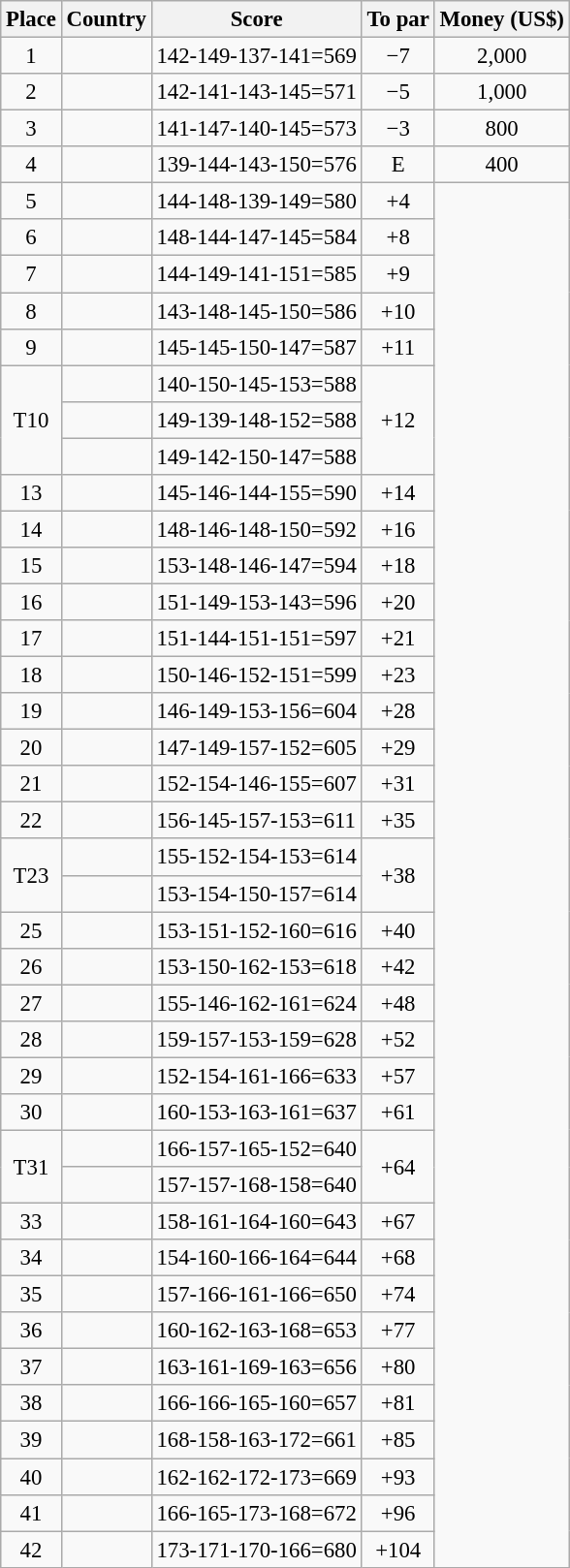<table class="wikitable" style="font-size:95%;">
<tr>
<th>Place</th>
<th>Country</th>
<th>Score</th>
<th>To par</th>
<th>Money (US$)</th>
</tr>
<tr>
<td align=center>1</td>
<td></td>
<td>142-149-137-141=569</td>
<td align=center>−7</td>
<td align=center>2,000</td>
</tr>
<tr>
<td align=center>2</td>
<td></td>
<td>142-141-143-145=571</td>
<td align=center>−5</td>
<td align=center>1,000</td>
</tr>
<tr>
<td align=center>3</td>
<td></td>
<td>141-147-140-145=573</td>
<td align=center>−3</td>
<td align=center>800</td>
</tr>
<tr>
<td align=center>4</td>
<td></td>
<td>139-144-143-150=576</td>
<td align=center>E</td>
<td align=center>400</td>
</tr>
<tr>
<td align=center>5</td>
<td></td>
<td>144-148-139-149=580</td>
<td align=center>+4</td>
<td rowspan=38></td>
</tr>
<tr>
<td align=center>6</td>
<td></td>
<td>148-144-147-145=584</td>
<td align=center>+8</td>
</tr>
<tr>
<td align=center>7</td>
<td></td>
<td>144-149-141-151=585</td>
<td align=center>+9</td>
</tr>
<tr>
<td align=center>8</td>
<td></td>
<td>143-148-145-150=586</td>
<td align=center>+10</td>
</tr>
<tr>
<td align=center>9</td>
<td></td>
<td>145-145-150-147=587</td>
<td align=center>+11</td>
</tr>
<tr>
<td rowspan=3 align=center>T10</td>
<td></td>
<td>140-150-145-153=588</td>
<td rowspan=3 align=center>+12</td>
</tr>
<tr>
<td></td>
<td>149-139-148-152=588</td>
</tr>
<tr>
<td></td>
<td>149-142-150-147=588</td>
</tr>
<tr>
<td align=center>13</td>
<td></td>
<td>145-146-144-155=590</td>
<td align=center>+14</td>
</tr>
<tr>
<td align=center>14</td>
<td></td>
<td>148-146-148-150=592</td>
<td align=center>+16</td>
</tr>
<tr>
<td align=center>15</td>
<td></td>
<td>153-148-146-147=594</td>
<td align=center>+18</td>
</tr>
<tr>
<td align=center>16</td>
<td></td>
<td>151-149-153-143=596</td>
<td align=center>+20</td>
</tr>
<tr>
<td align=center>17</td>
<td></td>
<td>151-144-151-151=597</td>
<td align=center>+21</td>
</tr>
<tr>
<td align=center>18</td>
<td></td>
<td>150-146-152-151=599</td>
<td align=center>+23</td>
</tr>
<tr>
<td align=center>19</td>
<td></td>
<td>146-149-153-156=604</td>
<td align=center>+28</td>
</tr>
<tr>
<td align=center>20</td>
<td></td>
<td>147-149-157-152=605</td>
<td align=center>+29</td>
</tr>
<tr>
<td align=center>21</td>
<td></td>
<td>152-154-146-155=607</td>
<td align=center>+31</td>
</tr>
<tr>
<td align=center>22</td>
<td></td>
<td>156-145-157-153=611</td>
<td align=center>+35</td>
</tr>
<tr>
<td rowspan=2 align=center>T23</td>
<td></td>
<td>155-152-154-153=614</td>
<td rowspan=2 align=center>+38</td>
</tr>
<tr>
<td></td>
<td>153-154-150-157=614</td>
</tr>
<tr>
<td align=center>25</td>
<td></td>
<td>153-151-152-160=616</td>
<td align=center>+40</td>
</tr>
<tr>
<td align=center>26</td>
<td></td>
<td>153-150-162-153=618</td>
<td align=center>+42</td>
</tr>
<tr>
<td align=center>27</td>
<td></td>
<td>155-146-162-161=624</td>
<td align=center>+48</td>
</tr>
<tr>
<td align=center>28</td>
<td></td>
<td>159-157-153-159=628</td>
<td align=center>+52</td>
</tr>
<tr>
<td align=center>29</td>
<td></td>
<td>152-154-161-166=633</td>
<td align=center>+57</td>
</tr>
<tr>
<td align=center>30</td>
<td></td>
<td>160-153-163-161=637</td>
<td align=center>+61</td>
</tr>
<tr>
<td rowspan=2 align=center>T31</td>
<td></td>
<td>166-157-165-152=640</td>
<td rowspan=2 align=center>+64</td>
</tr>
<tr>
<td></td>
<td>157-157-168-158=640</td>
</tr>
<tr>
<td align=center>33</td>
<td></td>
<td>158-161-164-160=643</td>
<td align=center>+67</td>
</tr>
<tr>
<td align=center>34</td>
<td></td>
<td>154-160-166-164=644</td>
<td align=center>+68</td>
</tr>
<tr>
<td align=center>35</td>
<td></td>
<td>157-166-161-166=650</td>
<td align=center>+74</td>
</tr>
<tr>
<td align=center>36</td>
<td></td>
<td>160-162-163-168=653</td>
<td align=center>+77</td>
</tr>
<tr>
<td align=center>37</td>
<td></td>
<td>163-161-169-163=656</td>
<td align=center>+80</td>
</tr>
<tr>
<td align=center>38</td>
<td></td>
<td>166-166-165-160=657</td>
<td align=center>+81</td>
</tr>
<tr>
<td align=center>39</td>
<td></td>
<td>168-158-163-172=661</td>
<td align=center>+85</td>
</tr>
<tr>
<td align=center>40</td>
<td></td>
<td>162-162-172-173=669</td>
<td align=center>+93</td>
</tr>
<tr>
<td align=center>41</td>
<td></td>
<td>166-165-173-168=672</td>
<td align=center>+96</td>
</tr>
<tr>
<td align=center>42</td>
<td></td>
<td>173-171-170-166=680</td>
<td align=center>+104</td>
</tr>
</table>
